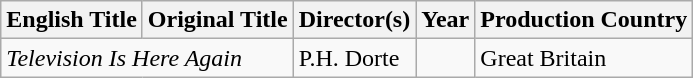<table class="wikitable sortable">
<tr>
<th>English Title</th>
<th>Original Title</th>
<th>Director(s)</th>
<th>Year</th>
<th>Production Country</th>
</tr>
<tr>
<td colspan="2"><em>Television Is Here Again</em></td>
<td>P.H. Dorte</td>
<td></td>
<td>Great Britain</td>
</tr>
</table>
